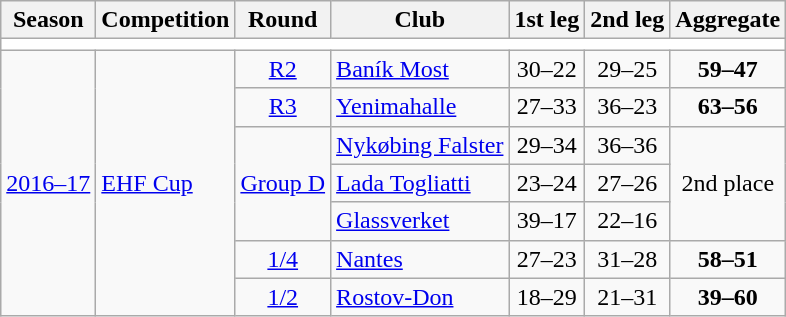<table class="wikitable">
<tr>
<th>Season</th>
<th>Competition</th>
<th>Round</th>
<th>Club</th>
<th>1st leg</th>
<th>2nd leg</th>
<th>Aggregate</th>
</tr>
<tr>
<td colspan="7" bgcolor=white></td>
</tr>
<tr>
<td rowspan="7"><a href='#'>2016–17</a></td>
<td rowspan="7"><a href='#'>EHF Cup</a></td>
<td style="text-align:center;"><a href='#'>R2</a></td>
<td> <a href='#'>Baník Most</a></td>
<td style="text-align:center;">30–22</td>
<td style="text-align:center;">29–25</td>
<td style="text-align:center;"><strong>59–47</strong></td>
</tr>
<tr>
<td style="text-align:center;"><a href='#'>R3</a></td>
<td> <a href='#'>Yenimahalle</a></td>
<td style="text-align:center;">27–33</td>
<td style="text-align:center;">36–23</td>
<td style="text-align:center;"><strong>63–56</strong></td>
</tr>
<tr>
<td rowspan="3" style="text-align:center;"><a href='#'>Group D</a></td>
<td> <a href='#'>Nykøbing Falster</a></td>
<td style="text-align:center;">29–34</td>
<td style="text-align:center;">36–36</td>
<td rowspan="3" style="text-align:center;">2nd place</td>
</tr>
<tr>
<td> <a href='#'>Lada Togliatti</a></td>
<td style="text-align:center;">23–24</td>
<td style="text-align:center;">27–26</td>
</tr>
<tr>
<td> <a href='#'>Glassverket</a></td>
<td style="text-align:center;">39–17</td>
<td style="text-align:center;">22–16</td>
</tr>
<tr>
<td style="text-align:center;"><a href='#'>1/4</a></td>
<td> <a href='#'>Nantes</a></td>
<td style="text-align:center;">27–23</td>
<td style="text-align:center;">31–28</td>
<td style="text-align:center;"><strong>58–51</strong></td>
</tr>
<tr>
<td style="text-align:center;"><a href='#'>1/2</a></td>
<td> <a href='#'>Rostov-Don</a></td>
<td style="text-align:center;">18–29</td>
<td style="text-align:center;">21–31</td>
<td style="text-align:center;"><strong>39–60</strong></td>
</tr>
</table>
